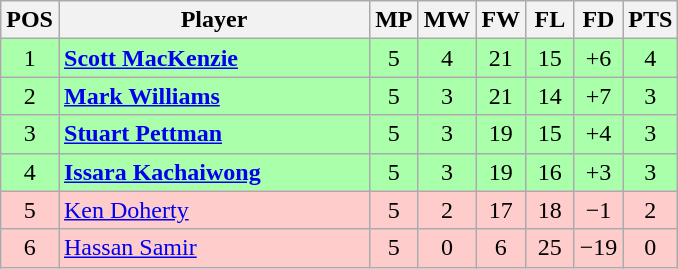<table class="wikitable" style="text-align: center;">
<tr>
<th width=25>POS</th>
<th width=200>Player</th>
<th width=25>MP</th>
<th width=25>MW</th>
<th width=25>FW</th>
<th width=25>FL</th>
<th width=25>FD</th>
<th width=25>PTS</th>
</tr>
<tr style="background:#aaffaa;">
<td>1</td>
<td style="text-align:left;"> <strong><a href='#'>Scott MacKenzie</a></strong></td>
<td>5</td>
<td>4</td>
<td>21</td>
<td>15</td>
<td>+6</td>
<td>4</td>
</tr>
<tr style="background:#aaffaa;">
<td>2</td>
<td style="text-align:left;"> <strong><a href='#'>Mark Williams</a></strong></td>
<td>5</td>
<td>3</td>
<td>21</td>
<td>14</td>
<td>+7</td>
<td>3</td>
</tr>
<tr style="background:#aaffaa;">
<td>3</td>
<td style="text-align:left;"> <strong><a href='#'>Stuart Pettman</a></strong></td>
<td>5</td>
<td>3</td>
<td>19</td>
<td>15</td>
<td>+4</td>
<td>3</td>
</tr>
<tr style="background:#aaffaa;">
<td>4</td>
<td style="text-align:left;"> <strong><a href='#'>Issara Kachaiwong</a></strong></td>
<td>5</td>
<td>3</td>
<td>19</td>
<td>16</td>
<td>+3</td>
<td>3</td>
</tr>
<tr style="background:#fcc;">
<td>5</td>
<td style="text-align:left;"> <a href='#'>Ken Doherty</a></td>
<td>5</td>
<td>2</td>
<td>17</td>
<td>18</td>
<td>−1</td>
<td>2</td>
</tr>
<tr style="background:#fcc;">
<td>6</td>
<td style="text-align:left;"> <a href='#'>Hassan Samir</a></td>
<td>5</td>
<td>0</td>
<td>6</td>
<td>25</td>
<td>−19</td>
<td>0</td>
</tr>
</table>
